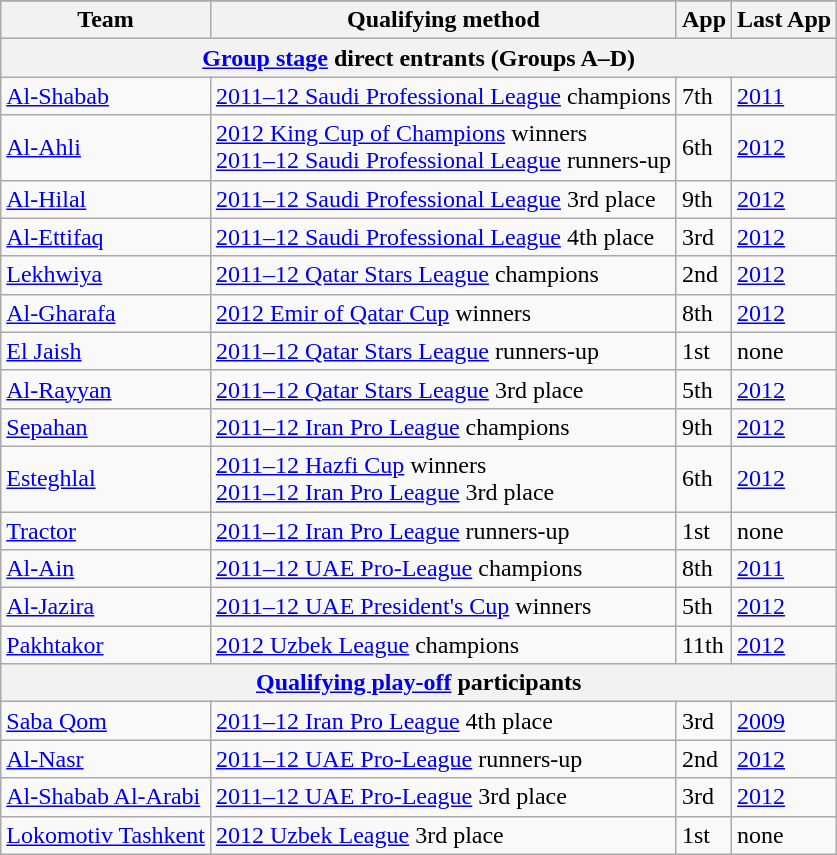<table class="wikitable">
<tr>
</tr>
<tr>
<th>Team</th>
<th>Qualifying method</th>
<th>App</th>
<th>Last App</th>
</tr>
<tr>
<th colspan=4><a href='#'>Group stage</a> direct entrants (Groups A–D)</th>
</tr>
<tr>
<td> <a href='#'>Al-Shabab</a></td>
<td><a href='#'>2011–12 Saudi Professional League</a> champions</td>
<td>7th</td>
<td><a href='#'>2011</a></td>
</tr>
<tr>
<td> <a href='#'>Al-Ahli</a></td>
<td><a href='#'>2012 King Cup of Champions</a> winners<br><a href='#'>2011–12 Saudi Professional League</a> runners-up</td>
<td>6th</td>
<td><a href='#'>2012</a></td>
</tr>
<tr>
<td> <a href='#'>Al-Hilal</a></td>
<td><a href='#'>2011–12 Saudi Professional League</a> 3rd place</td>
<td>9th</td>
<td><a href='#'>2012</a></td>
</tr>
<tr>
<td> <a href='#'>Al-Ettifaq</a></td>
<td><a href='#'>2011–12 Saudi Professional League</a> 4th place</td>
<td>3rd</td>
<td><a href='#'>2012</a></td>
</tr>
<tr>
<td> <a href='#'>Lekhwiya</a></td>
<td><a href='#'>2011–12 Qatar Stars League</a> champions</td>
<td>2nd</td>
<td><a href='#'>2012</a></td>
</tr>
<tr>
<td> <a href='#'>Al-Gharafa</a></td>
<td><a href='#'>2012 Emir of Qatar Cup</a> winners</td>
<td>8th</td>
<td><a href='#'>2012</a></td>
</tr>
<tr>
<td> <a href='#'>El Jaish</a></td>
<td><a href='#'>2011–12 Qatar Stars League</a> runners-up</td>
<td>1st</td>
<td>none</td>
</tr>
<tr>
<td> <a href='#'>Al-Rayyan</a></td>
<td><a href='#'>2011–12 Qatar Stars League</a> 3rd place</td>
<td>5th</td>
<td><a href='#'>2012</a></td>
</tr>
<tr>
<td> <a href='#'>Sepahan</a></td>
<td><a href='#'>2011–12 Iran Pro League</a> champions</td>
<td>9th</td>
<td><a href='#'>2012</a></td>
</tr>
<tr>
<td> <a href='#'>Esteghlal</a></td>
<td><a href='#'>2011–12 Hazfi Cup</a> winners<br><a href='#'>2011–12 Iran Pro League</a> 3rd place</td>
<td>6th</td>
<td><a href='#'>2012</a></td>
</tr>
<tr>
<td> <a href='#'>Tractor</a></td>
<td><a href='#'>2011–12 Iran Pro League</a> runners-up</td>
<td>1st</td>
<td>none</td>
</tr>
<tr>
<td> <a href='#'>Al-Ain</a></td>
<td><a href='#'>2011–12 UAE Pro-League</a> champions</td>
<td>8th</td>
<td><a href='#'>2011</a></td>
</tr>
<tr>
<td> <a href='#'>Al-Jazira</a></td>
<td><a href='#'>2011–12 UAE President's Cup</a> winners</td>
<td>5th</td>
<td><a href='#'>2012</a></td>
</tr>
<tr>
<td> <a href='#'>Pakhtakor</a></td>
<td><a href='#'>2012 Uzbek League</a> champions</td>
<td>11th</td>
<td><a href='#'>2012</a></td>
</tr>
<tr>
<th colspan=4><a href='#'>Qualifying play-off</a> participants</th>
</tr>
<tr>
<td> <a href='#'>Saba Qom</a></td>
<td><a href='#'>2011–12 Iran Pro League</a> 4th place</td>
<td>3rd</td>
<td><a href='#'>2009</a></td>
</tr>
<tr>
<td> <a href='#'>Al-Nasr</a></td>
<td><a href='#'>2011–12 UAE Pro-League</a> runners-up</td>
<td>2nd</td>
<td><a href='#'>2012</a></td>
</tr>
<tr>
<td> <a href='#'>Al-Shabab Al-Arabi</a></td>
<td><a href='#'>2011–12 UAE Pro-League</a> 3rd place</td>
<td>3rd</td>
<td><a href='#'>2012</a></td>
</tr>
<tr>
<td> <a href='#'>Lokomotiv Tashkent</a></td>
<td><a href='#'>2012 Uzbek League</a> 3rd place</td>
<td>1st</td>
<td>none</td>
</tr>
</table>
